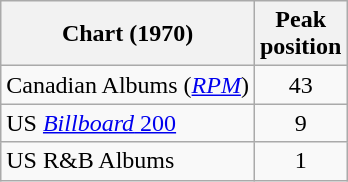<table class="wikitable sortable plainrowheaders" style="text-align:center;">
<tr>
<th scope="col">Chart (1970)</th>
<th scope="col">Peak<br> position</th>
</tr>
<tr>
<td align="left">Canadian Albums (<em><a href='#'>RPM</a></em>)</td>
<td>43</td>
</tr>
<tr>
<td align="left">US <a href='#'><em>Billboard</em> 200</a></td>
<td>9</td>
</tr>
<tr>
<td align="left">US R&B Albums</td>
<td>1</td>
</tr>
</table>
